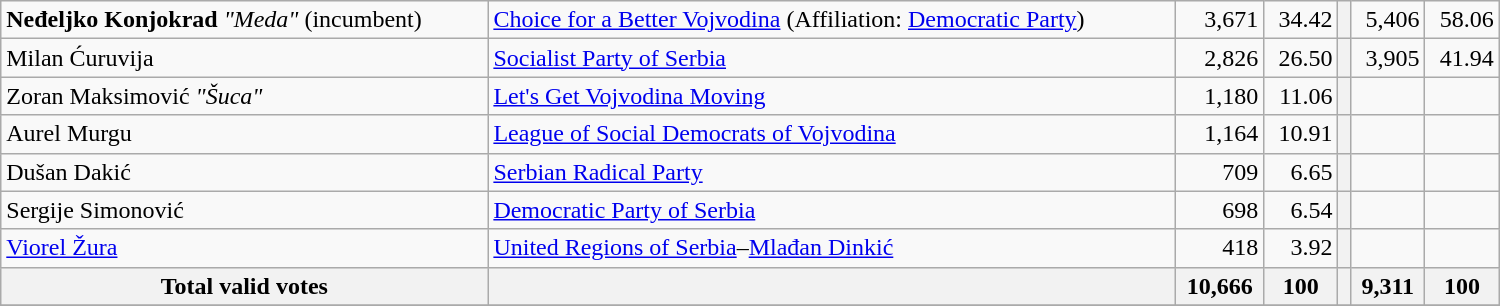<table style="width:1000px;" class="wikitable">
<tr>
<td align="left"><strong>Neđeljko Konjokrad</strong> <em>"Meda"</em> (incumbent)</td>
<td align="left"><a href='#'>Choice for a Better Vojvodina</a> (Affiliation: <a href='#'>Democratic Party</a>)</td>
<td align="right">3,671</td>
<td align="right">34.42</td>
<th align="left"></th>
<td align="right">5,406</td>
<td align="right">58.06</td>
</tr>
<tr>
<td align="left">Milan Ćuruvija</td>
<td align="left"><a href='#'>Socialist Party of Serbia</a></td>
<td align="right">2,826</td>
<td align="right">26.50</td>
<th align="left"></th>
<td align="right">3,905</td>
<td align="right">41.94</td>
</tr>
<tr>
<td align="left">Zoran Maksimović <em>"Šuca"</em></td>
<td align="left"><a href='#'>Let's Get Vojvodina Moving</a></td>
<td align="right">1,180</td>
<td align="right">11.06</td>
<th align="left"></th>
<td align="right"></td>
<td align="right"></td>
</tr>
<tr>
<td align="left">Aurel Murgu</td>
<td align="left"><a href='#'>League of Social Democrats of Vojvodina</a></td>
<td align="right">1,164</td>
<td align="right">10.91</td>
<th align="left"></th>
<td align="right"></td>
<td align="right"></td>
</tr>
<tr>
<td align="left">Dušan Dakić</td>
<td align="left"><a href='#'>Serbian Radical Party</a></td>
<td align="right">709</td>
<td align="right">6.65</td>
<th align="left"></th>
<td align="right"></td>
<td align="right"></td>
</tr>
<tr>
<td align="left">Sergije Simonović</td>
<td align="left"><a href='#'>Democratic Party of Serbia</a></td>
<td align="right">698</td>
<td align="right">6.54</td>
<th align="left"></th>
<td align="right"></td>
<td align="right"></td>
</tr>
<tr>
<td align="left"><a href='#'>Viorel Žura</a></td>
<td align="left"><a href='#'>United Regions of Serbia</a>–<a href='#'>Mlađan Dinkić</a></td>
<td align="right">418</td>
<td align="right">3.92</td>
<th align="left"></th>
<td align="right"></td>
<td align="right"></td>
</tr>
<tr>
<th align="left">Total valid votes</th>
<th align="left"></th>
<th align="right">10,666</th>
<th align="right">100</th>
<th align="left"></th>
<th align="right">9,311</th>
<th align="right">100</th>
</tr>
<tr>
</tr>
</table>
